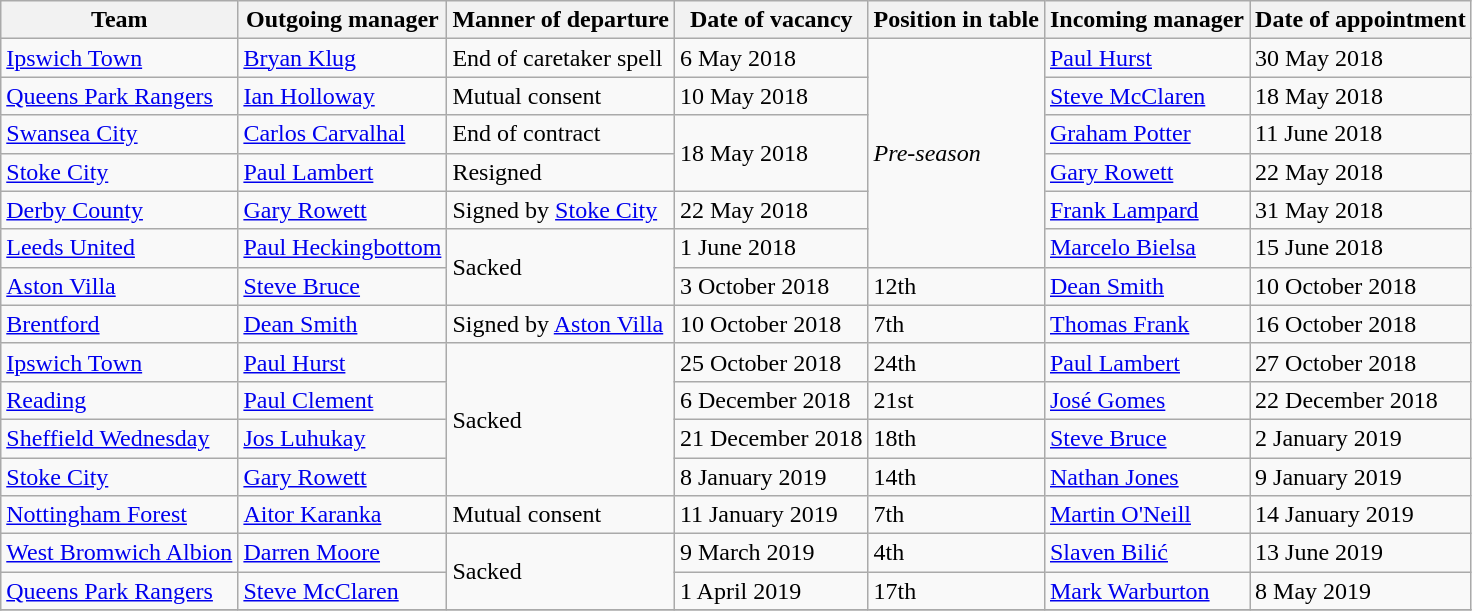<table class="wikitable sortable">
<tr>
<th scope="col">Team</th>
<th scope="col">Outgoing manager</th>
<th scope="col">Manner of departure</th>
<th scope="col">Date of vacancy</th>
<th scope="col">Position in table</th>
<th scope="col">Incoming manager</th>
<th scope="col">Date of appointment</th>
</tr>
<tr>
<td><a href='#'>Ipswich Town</a></td>
<td> <a href='#'>Bryan Klug</a></td>
<td>End of caretaker spell</td>
<td>6 May 2018</td>
<td rowspan="6"><em>Pre-season</em></td>
<td> <a href='#'>Paul Hurst</a></td>
<td>30 May 2018</td>
</tr>
<tr>
<td><a href='#'>Queens Park Rangers</a></td>
<td> <a href='#'>Ian Holloway</a></td>
<td>Mutual consent</td>
<td>10 May 2018</td>
<td> <a href='#'>Steve McClaren</a></td>
<td>18 May 2018</td>
</tr>
<tr>
<td><a href='#'>Swansea City</a></td>
<td> <a href='#'>Carlos Carvalhal</a></td>
<td>End of contract</td>
<td rowspan="2">18 May 2018</td>
<td> <a href='#'>Graham Potter</a></td>
<td>11 June 2018</td>
</tr>
<tr>
<td><a href='#'>Stoke City</a></td>
<td> <a href='#'>Paul Lambert</a></td>
<td>Resigned</td>
<td> <a href='#'>Gary Rowett</a></td>
<td>22 May 2018</td>
</tr>
<tr>
<td><a href='#'>Derby County</a></td>
<td> <a href='#'>Gary Rowett</a></td>
<td>Signed by <a href='#'>Stoke City</a></td>
<td>22 May 2018</td>
<td> <a href='#'>Frank Lampard</a></td>
<td>31 May 2018</td>
</tr>
<tr>
<td><a href='#'>Leeds United</a></td>
<td> <a href='#'>Paul Heckingbottom</a></td>
<td rowspan="2">Sacked</td>
<td>1 June 2018</td>
<td> <a href='#'>Marcelo Bielsa</a></td>
<td>15 June 2018</td>
</tr>
<tr>
<td><a href='#'>Aston Villa</a></td>
<td> <a href='#'>Steve Bruce</a></td>
<td>3 October 2018</td>
<td>12th</td>
<td> <a href='#'>Dean Smith</a></td>
<td>10 October 2018</td>
</tr>
<tr>
<td><a href='#'>Brentford</a></td>
<td> <a href='#'>Dean Smith</a></td>
<td>Signed by <a href='#'>Aston Villa</a></td>
<td>10 October 2018</td>
<td>7th</td>
<td> <a href='#'>Thomas Frank</a></td>
<td>16 October 2018</td>
</tr>
<tr>
<td><a href='#'>Ipswich Town</a></td>
<td> <a href='#'>Paul Hurst</a></td>
<td rowspan="4">Sacked</td>
<td>25 October 2018</td>
<td>24th</td>
<td> <a href='#'>Paul Lambert</a></td>
<td>27 October 2018</td>
</tr>
<tr>
<td><a href='#'>Reading</a></td>
<td> <a href='#'>Paul Clement</a></td>
<td>6 December 2018</td>
<td>21st</td>
<td> <a href='#'>José Gomes</a></td>
<td>22 December 2018</td>
</tr>
<tr>
<td><a href='#'>Sheffield Wednesday</a></td>
<td> <a href='#'>Jos Luhukay</a></td>
<td>21 December 2018</td>
<td>18th</td>
<td> <a href='#'>Steve Bruce</a></td>
<td>2 January 2019</td>
</tr>
<tr>
<td><a href='#'>Stoke City</a></td>
<td> <a href='#'>Gary Rowett</a></td>
<td>8 January 2019</td>
<td>14th</td>
<td> <a href='#'>Nathan Jones</a></td>
<td>9 January 2019</td>
</tr>
<tr>
<td><a href='#'>Nottingham Forest</a></td>
<td> <a href='#'>Aitor Karanka</a></td>
<td>Mutual consent</td>
<td>11 January 2019</td>
<td>7th</td>
<td> <a href='#'>Martin O'Neill</a></td>
<td>14 January 2019</td>
</tr>
<tr>
<td><a href='#'>West Bromwich Albion</a></td>
<td> <a href='#'>Darren Moore</a></td>
<td rowspan="2">Sacked</td>
<td>9 March 2019</td>
<td>4th</td>
<td> <a href='#'>Slaven Bilić</a></td>
<td>13 June 2019</td>
</tr>
<tr>
<td><a href='#'>Queens Park Rangers</a></td>
<td> <a href='#'>Steve McClaren</a></td>
<td>1 April 2019</td>
<td>17th</td>
<td> <a href='#'>Mark Warburton</a></td>
<td>8 May 2019</td>
</tr>
<tr>
</tr>
</table>
